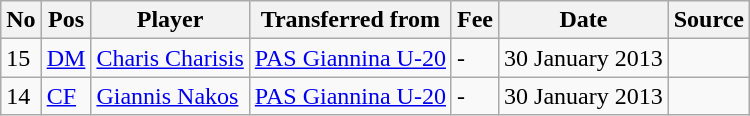<table class="wikitable">
<tr>
<th>No</th>
<th>Pos</th>
<th>Player</th>
<th>Transferred from</th>
<th>Fee</th>
<th>Date</th>
<th>Source</th>
</tr>
<tr>
<td>15</td>
<td><a href='#'>DM</a></td>
<td><a href='#'>Charis Charisis</a></td>
<td><a href='#'>PAS Giannina U-20</a></td>
<td>-</td>
<td>30 January 2013</td>
<td></td>
</tr>
<tr>
<td>14</td>
<td><a href='#'>CF</a></td>
<td><a href='#'>Giannis Nakos</a></td>
<td><a href='#'>PAS Giannina U-20</a></td>
<td>-</td>
<td>30 January 2013</td>
<td></td>
</tr>
</table>
